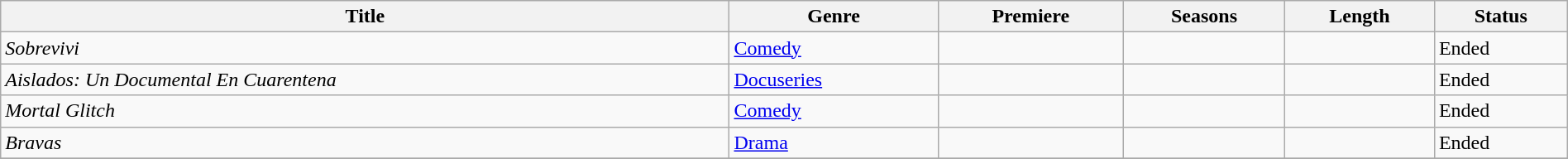<table class="wikitable sortable" style="width:100%">
<tr>
<th>Title</th>
<th>Genre</th>
<th>Premiere</th>
<th>Seasons</th>
<th>Length</th>
<th>Status</th>
</tr>
<tr>
<td><em>Sobrevivi</em></td>
<td><a href='#'>Comedy</a></td>
<td></td>
<td></td>
<td></td>
<td>Ended</td>
</tr>
<tr>
<td><em>Aislados: Un Documental En Cuarentena</em></td>
<td><a href='#'>Docuseries</a></td>
<td></td>
<td></td>
<td></td>
<td>Ended</td>
</tr>
<tr>
<td><em>Mortal Glitch</em></td>
<td><a href='#'>Comedy</a></td>
<td></td>
<td></td>
<td></td>
<td>Ended</td>
</tr>
<tr>
<td><em>Bravas</em></td>
<td><a href='#'>Drama</a></td>
<td></td>
<td></td>
<td></td>
<td>Ended</td>
</tr>
<tr>
</tr>
</table>
